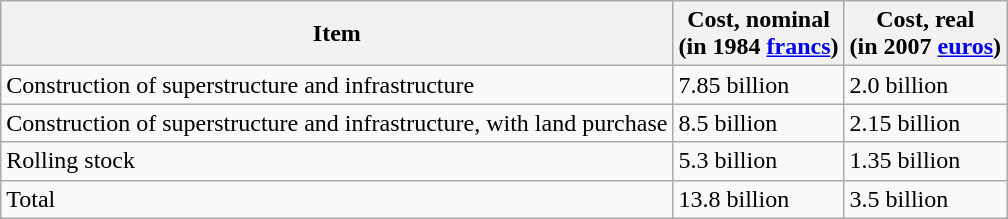<table class="wikitable">
<tr>
<th>Item</th>
<th>Cost, nominal<br> (in 1984 <a href='#'>francs</a>)</th>
<th>Cost, real<br> (in 2007 <a href='#'>euros</a>)</th>
</tr>
<tr>
<td>Construction of superstructure and infrastructure</td>
<td>7.85 billion</td>
<td>2.0 billion</td>
</tr>
<tr>
<td>Construction of superstructure and infrastructure, with land purchase</td>
<td>8.5 billion</td>
<td>2.15 billion</td>
</tr>
<tr>
<td>Rolling stock</td>
<td>5.3 billion</td>
<td>1.35 billion</td>
</tr>
<tr>
<td>Total</td>
<td>13.8 billion</td>
<td>3.5 billion</td>
</tr>
</table>
